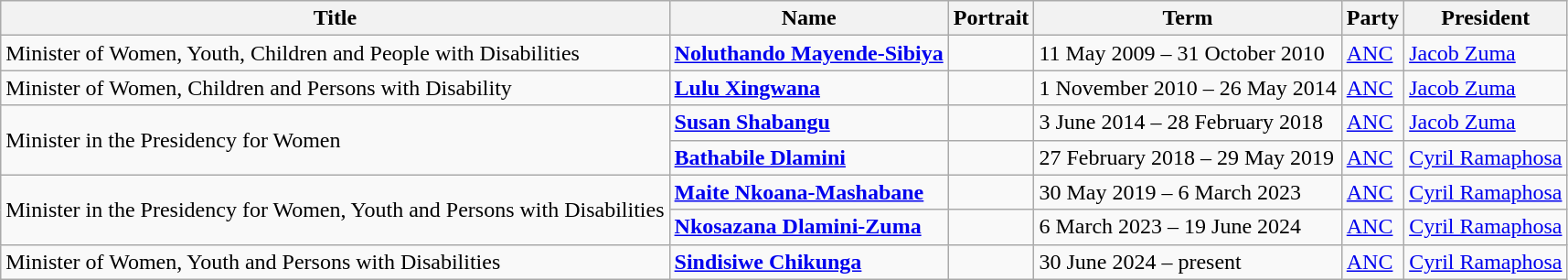<table class="wikitable">
<tr>
<th>Title</th>
<th>Name</th>
<th>Portrait</th>
<th>Term</th>
<th>Party</th>
<th>President</th>
</tr>
<tr>
<td>Minister of Women, Youth, Children and People with Disabilities</td>
<td><strong><a href='#'>Noluthando Mayende-Sibiya</a></strong></td>
<td></td>
<td>11 May 2009 – 31 October 2010</td>
<td><a href='#'>ANC</a></td>
<td><a href='#'>Jacob Zuma</a> </td>
</tr>
<tr>
<td>Minister of Women, Children and Persons with Disability</td>
<td><strong><a href='#'>Lulu Xingwana</a></strong></td>
<td></td>
<td>1 November 2010 – 26 May 2014</td>
<td><a href='#'>ANC</a></td>
<td><a href='#'>Jacob Zuma</a> </td>
</tr>
<tr>
<td rowspan="2">Minister in the Presidency for Women</td>
<td><strong><a href='#'>Susan Shabangu</a></strong></td>
<td></td>
<td>3 June 2014 – 28 February 2018</td>
<td><a href='#'>ANC</a></td>
<td><a href='#'>Jacob Zuma</a><br> </td>
</tr>
<tr>
<td><strong><a href='#'>Bathabile Dlamini</a></strong></td>
<td></td>
<td>27 February 2018 – 29 May 2019</td>
<td><a href='#'>ANC</a></td>
<td><a href='#'>Cyril Ramaphosa</a><br> </td>
</tr>
<tr>
<td rowspan="2">Minister in the Presidency for Women, Youth and Persons with Disabilities</td>
<td><strong><a href='#'>Maite Nkoana-Mashabane</a></strong></td>
<td></td>
<td>30 May 2019 – 6 March 2023</td>
<td><a href='#'>ANC</a></td>
<td><a href='#'>Cyril Ramaphosa</a><br> </td>
</tr>
<tr>
<td><strong><a href='#'>Nkosazana Dlamini-Zuma</a></strong></td>
<td></td>
<td>6 March 2023 – 19 June 2024</td>
<td><a href='#'>ANC</a></td>
<td><a href='#'>Cyril Ramaphosa</a><br> </td>
</tr>
<tr>
<td>Minister of Women, Youth and Persons with Disabilities</td>
<td><strong><a href='#'>Sindisiwe Chikunga</a></strong></td>
<td></td>
<td>30 June 2024 – present</td>
<td><a href='#'>ANC</a></td>
<td><a href='#'>Cyril Ramaphosa</a><br> </td>
</tr>
</table>
